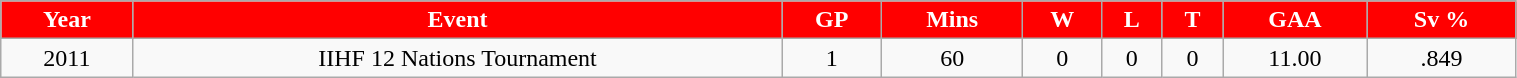<table class="wikitable" style="width:80%;">
<tr style="text-align:center; background:red; color:#fff;">
<td><strong>Year</strong></td>
<td><strong>Event</strong></td>
<td><strong>GP</strong></td>
<td><strong>Mins</strong></td>
<td><strong>W</strong></td>
<td><strong>L</strong></td>
<td><strong>T</strong></td>
<td><strong>GAA</strong></td>
<td><strong>Sv %</strong></td>
</tr>
<tr style="text-align:center;" bgcolor="">
<td>2011</td>
<td>IIHF 12 Nations Tournament</td>
<td>1</td>
<td>60</td>
<td>0</td>
<td>0</td>
<td>0</td>
<td>11.00</td>
<td>.849</td>
</tr>
</table>
